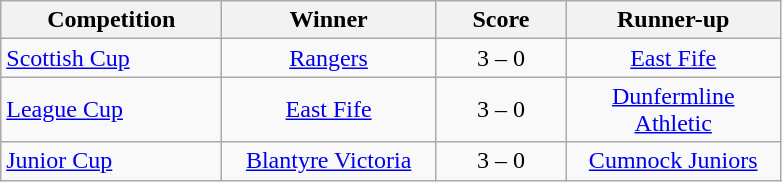<table class="wikitable" style="text-align: center;">
<tr>
<th width=140>Competition</th>
<th width=135>Winner</th>
<th width=80>Score</th>
<th width=135>Runner-up</th>
</tr>
<tr>
<td align=left><a href='#'>Scottish Cup</a></td>
<td><a href='#'>Rangers</a></td>
<td align=center>3 – 0</td>
<td><a href='#'>East Fife</a></td>
</tr>
<tr>
<td align=left><a href='#'>League Cup</a></td>
<td><a href='#'>East Fife</a></td>
<td align=center>3 – 0</td>
<td><a href='#'>Dunfermline Athletic</a></td>
</tr>
<tr>
<td align=left><a href='#'>Junior Cup</a></td>
<td><a href='#'>Blantyre Victoria</a></td>
<td align=center>3 – 0</td>
<td><a href='#'>Cumnock Juniors</a></td>
</tr>
</table>
